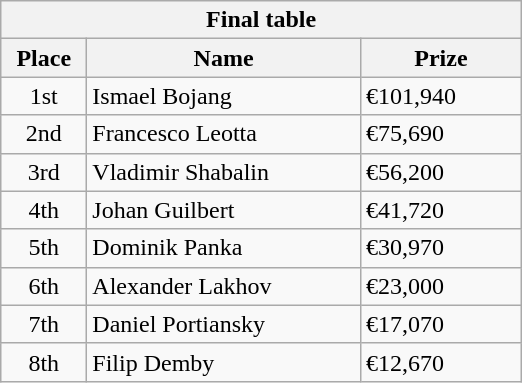<table class="wikitable">
<tr>
<th colspan="3">Final table</th>
</tr>
<tr>
<th style="width:50px;">Place</th>
<th style="width:175px;">Name</th>
<th style="width:100px;">Prize</th>
</tr>
<tr>
<td style="text-align:center;">1st</td>
<td> Ismael Bojang</td>
<td>€101,940</td>
</tr>
<tr>
<td style="text-align:center;">2nd</td>
<td> Francesco Leotta</td>
<td>€75,690</td>
</tr>
<tr>
<td style="text-align:center;">3rd</td>
<td> Vladimir Shabalin</td>
<td>€56,200</td>
</tr>
<tr>
<td style="text-align:center;">4th</td>
<td> Johan Guilbert</td>
<td>€41,720</td>
</tr>
<tr>
<td style="text-align:center;">5th</td>
<td> Dominik Panka</td>
<td>€30,970</td>
</tr>
<tr>
<td style="text-align:center;">6th</td>
<td> Alexander Lakhov</td>
<td>€23,000</td>
</tr>
<tr>
<td style="text-align:center;">7th</td>
<td> Daniel Portiansky</td>
<td>€17,070</td>
</tr>
<tr>
<td style="text-align:center;">8th</td>
<td> Filip Demby</td>
<td>€12,670</td>
</tr>
</table>
